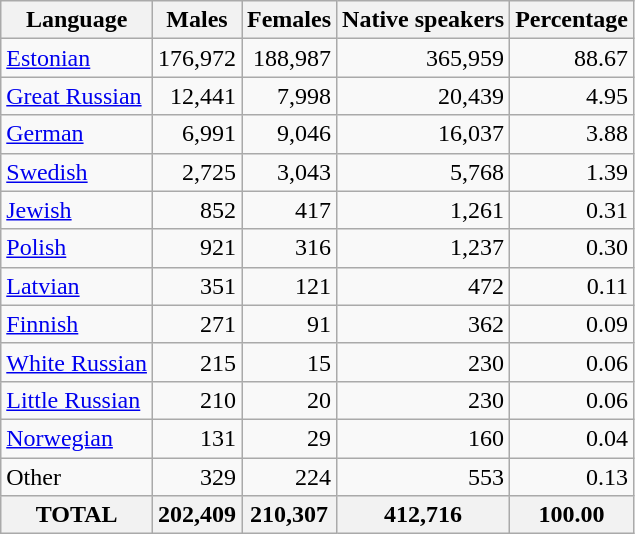<table class="wikitable sortable">
<tr>
<th>Language</th>
<th>Males</th>
<th>Females</th>
<th>Native speakers</th>
<th>Percentage</th>
</tr>
<tr>
<td><a href='#'>Estonian</a></td>
<td align="right">176,972</td>
<td align="right">188,987</td>
<td align="right">365,959</td>
<td align="right">88.67</td>
</tr>
<tr>
<td><a href='#'>Great Russian</a></td>
<td align="right">12,441</td>
<td align="right">7,998</td>
<td align="right">20,439</td>
<td align="right">4.95</td>
</tr>
<tr>
<td><a href='#'>German</a></td>
<td align="right">6,991</td>
<td align="right">9,046</td>
<td align="right">16,037</td>
<td align="right">3.88</td>
</tr>
<tr>
<td><a href='#'>Swedish</a></td>
<td align="right">2,725</td>
<td align="right">3,043</td>
<td align="right">5,768</td>
<td align="right">1.39</td>
</tr>
<tr>
<td><a href='#'>Jewish</a></td>
<td align="right">852</td>
<td align="right">417</td>
<td align="right">1,261</td>
<td align="right">0.31</td>
</tr>
<tr>
<td><a href='#'>Polish</a></td>
<td align="right">921</td>
<td align="right">316</td>
<td align="right">1,237</td>
<td align="right">0.30</td>
</tr>
<tr>
<td><a href='#'>Latvian</a></td>
<td align="right">351</td>
<td align="right">121</td>
<td align="right">472</td>
<td align="right">0.11</td>
</tr>
<tr>
<td><a href='#'>Finnish</a></td>
<td align="right">271</td>
<td align="right">91</td>
<td align="right">362</td>
<td align="right">0.09</td>
</tr>
<tr>
<td><a href='#'>White Russian</a></td>
<td align="right">215</td>
<td align="right">15</td>
<td align="right">230</td>
<td align="right">0.06</td>
</tr>
<tr>
<td><a href='#'>Little Russian</a></td>
<td align="right">210</td>
<td align="right">20</td>
<td align="right">230</td>
<td align="right">0.06</td>
</tr>
<tr>
<td><a href='#'>Norwegian</a></td>
<td align="right">131</td>
<td align="right">29</td>
<td align="right">160</td>
<td align="right">0.04</td>
</tr>
<tr>
<td>Other</td>
<td align="right">329</td>
<td align="right">224</td>
<td align="right">553</td>
<td align="right">0.13</td>
</tr>
<tr>
<th>TOTAL</th>
<th>202,409</th>
<th>210,307</th>
<th>412,716</th>
<th>100.00</th>
</tr>
</table>
